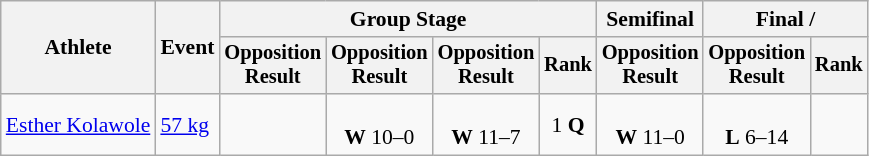<table class=wikitable style=font-size:90%;text-align:center>
<tr>
<th rowspan=2>Athlete</th>
<th rowspan=2>Event</th>
<th colspan=4>Group Stage</th>
<th>Semifinal</th>
<th colspan=2>Final / </th>
</tr>
<tr style=font-size:95%>
<th>Opposition<br>Result</th>
<th>Opposition<br>Result</th>
<th>Opposition<br>Result</th>
<th>Rank</th>
<th>Opposition<br>Result</th>
<th>Opposition<br>Result</th>
<th>Rank</th>
</tr>
<tr>
<td align=left><a href='#'>Esther Kolawole</a></td>
<td align=left><a href='#'>57 kg</a></td>
<td></td>
<td><br><strong>W</strong> 10–0</td>
<td><br><strong>W</strong> 11–7</td>
<td>1 <strong>Q</strong></td>
<td><br><strong>W</strong> 11–0</td>
<td><br><strong>L</strong> 6–14</td>
<td></td>
</tr>
</table>
